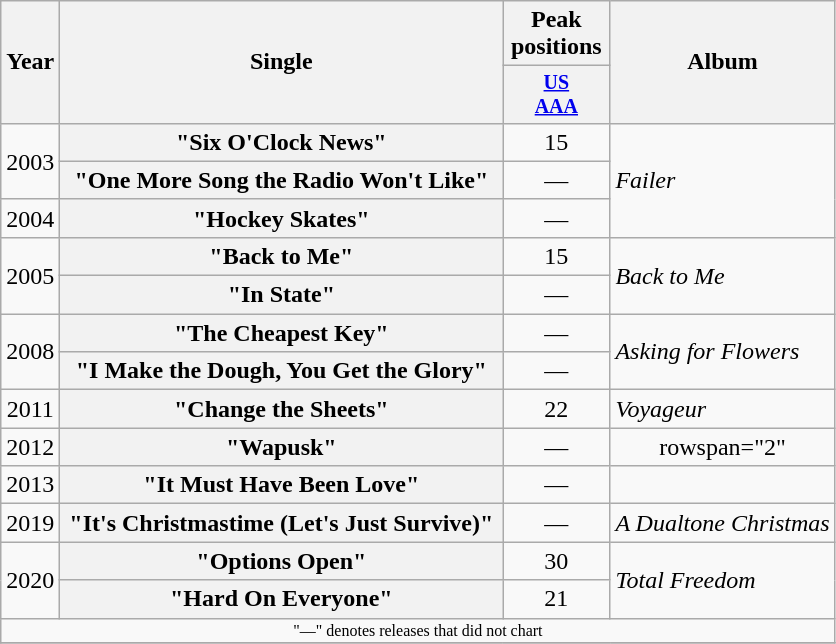<table class="wikitable plainrowheaders" style="text-align:center;">
<tr>
<th rowspan="2">Year</th>
<th rowspan="2" style="width:18em;">Single</th>
<th>Peak positions</th>
<th rowspan="2">Album</th>
</tr>
<tr style="font-size:smaller;">
<th style="width:65px;"><a href='#'>US<br>AAA</a><br></th>
</tr>
<tr>
<td rowspan="2">2003</td>
<th scope="row">"Six O'Clock News"</th>
<td>15</td>
<td align="left" rowspan="3"><em>Failer</em></td>
</tr>
<tr>
<th scope="row">"One More Song the Radio Won't Like"</th>
<td>—</td>
</tr>
<tr>
<td>2004</td>
<th scope="row">"Hockey Skates"</th>
<td>—</td>
</tr>
<tr>
<td rowspan="2">2005</td>
<th scope="row">"Back to Me"</th>
<td>15</td>
<td align="left" rowspan="2"><em>Back to Me</em></td>
</tr>
<tr>
<th scope="row">"In State"</th>
<td>—</td>
</tr>
<tr>
<td rowspan="2">2008</td>
<th scope="row">"The Cheapest Key"</th>
<td>—</td>
<td align="left" rowspan="2"><em>Asking for Flowers</em></td>
</tr>
<tr>
<th scope="row">"I Make the Dough, You Get the Glory"</th>
<td>—</td>
</tr>
<tr>
<td>2011</td>
<th scope="row">"Change the Sheets"</th>
<td>22</td>
<td align="left"><em>Voyageur</em></td>
</tr>
<tr>
<td>2012</td>
<th scope="row">"Wapusk"</th>
<td>—</td>
<td>rowspan="2" </td>
</tr>
<tr>
<td>2013</td>
<th scope="row">"It Must Have Been Love"</th>
<td>—</td>
</tr>
<tr>
<td>2019</td>
<th scope="row">"It's Christmastime (Let's Just Survive)"</th>
<td>—</td>
<td align="left"><em>A Dualtone Christmas</em></td>
</tr>
<tr>
<td rowspan="2">2020</td>
<th scope="row">"Options Open"</th>
<td>30</td>
<td align="left" rowspan="2"><em>Total Freedom</em></td>
</tr>
<tr>
<th scope="row">"Hard On Everyone"</th>
<td>21</td>
</tr>
<tr>
<td colspan="4" style="font-size:8pt">"—" denotes releases that did not chart</td>
</tr>
<tr>
</tr>
</table>
